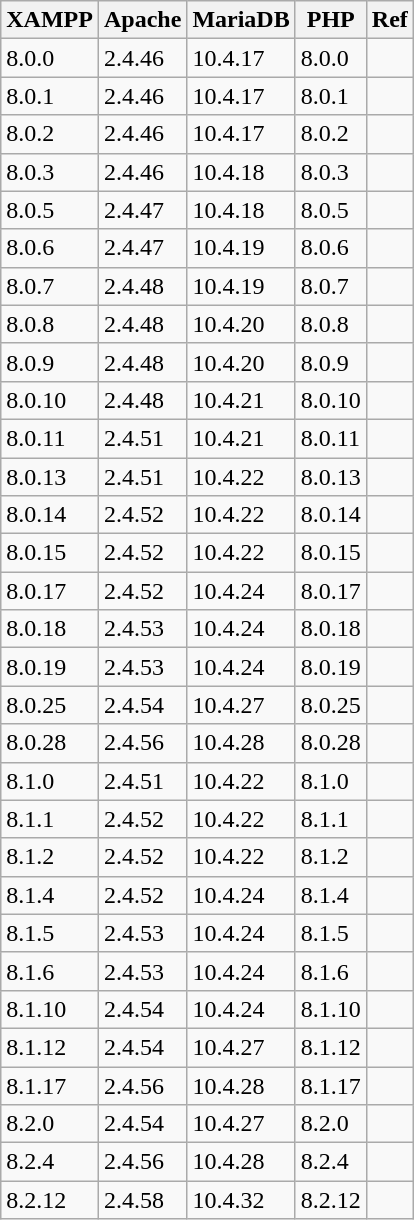<table class="wikitable sortable mw-collapsible mw-collapsed">
<tr>
<th>XAMPP</th>
<th>Apache</th>
<th>MariaDB</th>
<th>PHP</th>
<th>Ref</th>
</tr>
<tr>
<td>8.0.0</td>
<td>2.4.46</td>
<td>10.4.17</td>
<td>8.0.0</td>
<td></td>
</tr>
<tr>
<td>8.0.1</td>
<td>2.4.46</td>
<td>10.4.17</td>
<td>8.0.1</td>
<td></td>
</tr>
<tr>
<td>8.0.2</td>
<td>2.4.46</td>
<td>10.4.17</td>
<td>8.0.2</td>
<td></td>
</tr>
<tr>
<td>8.0.3</td>
<td>2.4.46</td>
<td>10.4.18</td>
<td>8.0.3</td>
<td></td>
</tr>
<tr>
<td>8.0.5</td>
<td>2.4.47</td>
<td>10.4.18</td>
<td>8.0.5</td>
<td></td>
</tr>
<tr>
<td>8.0.6</td>
<td>2.4.47</td>
<td>10.4.19</td>
<td>8.0.6</td>
<td></td>
</tr>
<tr>
<td>8.0.7</td>
<td>2.4.48</td>
<td>10.4.19</td>
<td>8.0.7</td>
<td></td>
</tr>
<tr>
<td>8.0.8</td>
<td>2.4.48</td>
<td>10.4.20</td>
<td>8.0.8</td>
<td></td>
</tr>
<tr>
<td>8.0.9</td>
<td>2.4.48</td>
<td>10.4.20</td>
<td>8.0.9</td>
<td></td>
</tr>
<tr>
<td>8.0.10</td>
<td>2.4.48</td>
<td>10.4.21</td>
<td>8.0.10</td>
<td></td>
</tr>
<tr>
<td>8.0.11</td>
<td>2.4.51</td>
<td>10.4.21</td>
<td>8.0.11</td>
<td></td>
</tr>
<tr>
<td>8.0.13</td>
<td>2.4.51</td>
<td>10.4.22</td>
<td>8.0.13</td>
<td></td>
</tr>
<tr>
<td>8.0.14</td>
<td>2.4.52</td>
<td>10.4.22</td>
<td>8.0.14</td>
<td></td>
</tr>
<tr>
<td>8.0.15</td>
<td>2.4.52</td>
<td>10.4.22</td>
<td>8.0.15</td>
<td></td>
</tr>
<tr>
<td>8.0.17</td>
<td>2.4.52</td>
<td>10.4.24</td>
<td>8.0.17</td>
<td></td>
</tr>
<tr>
<td>8.0.18</td>
<td>2.4.53</td>
<td>10.4.24</td>
<td>8.0.18</td>
<td></td>
</tr>
<tr>
<td>8.0.19</td>
<td>2.4.53</td>
<td>10.4.24</td>
<td>8.0.19</td>
<td></td>
</tr>
<tr>
<td>8.0.25</td>
<td>2.4.54</td>
<td>10.4.27</td>
<td>8.0.25</td>
<td></td>
</tr>
<tr>
<td>8.0.28</td>
<td>2.4.56</td>
<td>10.4.28</td>
<td>8.0.28</td>
<td></td>
</tr>
<tr>
<td>8.1.0</td>
<td>2.4.51</td>
<td>10.4.22</td>
<td>8.1.0</td>
<td></td>
</tr>
<tr>
<td>8.1.1</td>
<td>2.4.52</td>
<td>10.4.22</td>
<td>8.1.1</td>
<td></td>
</tr>
<tr>
<td>8.1.2</td>
<td>2.4.52</td>
<td>10.4.22</td>
<td>8.1.2</td>
<td></td>
</tr>
<tr>
<td>8.1.4</td>
<td>2.4.52</td>
<td>10.4.24</td>
<td>8.1.4</td>
<td></td>
</tr>
<tr>
<td>8.1.5</td>
<td>2.4.53</td>
<td>10.4.24</td>
<td>8.1.5</td>
<td></td>
</tr>
<tr>
<td>8.1.6</td>
<td>2.4.53</td>
<td>10.4.24</td>
<td>8.1.6</td>
<td></td>
</tr>
<tr>
<td>8.1.10</td>
<td>2.4.54</td>
<td>10.4.24</td>
<td>8.1.10</td>
<td></td>
</tr>
<tr>
<td>8.1.12</td>
<td>2.4.54</td>
<td>10.4.27</td>
<td>8.1.12</td>
<td></td>
</tr>
<tr>
<td>8.1.17</td>
<td>2.4.56</td>
<td>10.4.28</td>
<td>8.1.17</td>
<td></td>
</tr>
<tr>
<td>8.2.0</td>
<td>2.4.54</td>
<td>10.4.27</td>
<td>8.2.0</td>
<td></td>
</tr>
<tr>
<td>8.2.4</td>
<td>2.4.56</td>
<td>10.4.28</td>
<td>8.2.4</td>
<td></td>
</tr>
<tr>
<td>8.2.12</td>
<td>2.4.58</td>
<td>10.4.32</td>
<td>8.2.12</td>
<td></td>
</tr>
</table>
